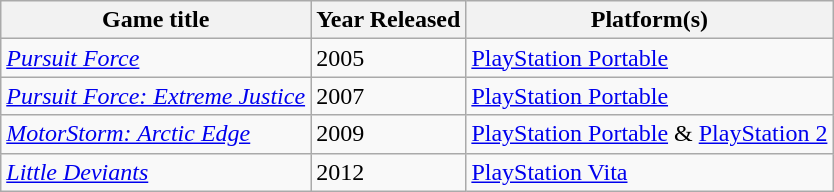<table class="wikitable">
<tr>
<th>Game title</th>
<th>Year Released</th>
<th>Platform(s)</th>
</tr>
<tr>
<td><em><a href='#'>Pursuit Force</a></em></td>
<td>2005</td>
<td><a href='#'>PlayStation Portable</a></td>
</tr>
<tr>
<td><em><a href='#'>Pursuit Force: Extreme Justice</a></em></td>
<td>2007</td>
<td><a href='#'>PlayStation Portable</a></td>
</tr>
<tr>
<td><em><a href='#'>MotorStorm: Arctic Edge</a></em></td>
<td>2009</td>
<td><a href='#'>PlayStation Portable</a> & <a href='#'>PlayStation 2</a></td>
</tr>
<tr>
<td><em><a href='#'>Little Deviants</a></em></td>
<td>2012</td>
<td><a href='#'>PlayStation Vita</a></td>
</tr>
</table>
